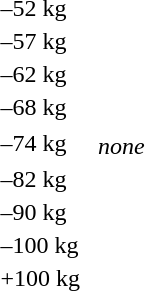<table>
<tr>
<td rowspan=2>–52 kg<br></td>
<td rowspan=2></td>
<td rowspan=2></td>
<td></td>
</tr>
<tr>
<td></td>
</tr>
<tr>
<td rowspan=2>–57 kg<br></td>
<td rowspan=2></td>
<td rowspan=2></td>
<td></td>
</tr>
<tr>
<td></td>
</tr>
<tr>
<td rowspan=2>–62 kg<br></td>
<td rowspan=2></td>
<td rowspan=2></td>
<td></td>
</tr>
<tr>
<td></td>
</tr>
<tr>
<td rowspan=2>–68 kg<br></td>
<td rowspan=2></td>
<td rowspan=2></td>
<td></td>
</tr>
<tr>
<td></td>
</tr>
<tr>
<td rowspan=2>–74 kg<br></td>
<td rowspan=2></td>
<td rowspan=2></td>
<td></td>
</tr>
<tr>
<td><em>none</em></td>
</tr>
<tr>
<td rowspan=2>–82 kg<br></td>
<td rowspan=2></td>
<td rowspan=2></td>
<td></td>
</tr>
<tr>
<td></td>
</tr>
<tr>
<td rowspan=2>–90 kg<br></td>
<td rowspan=2></td>
<td rowspan=2></td>
<td></td>
</tr>
<tr>
<td></td>
</tr>
<tr>
<td rowspan=2>–100 kg<br></td>
<td rowspan=2></td>
<td rowspan=2></td>
<td></td>
</tr>
<tr>
<td></td>
</tr>
<tr>
<td rowspan=2>+100 kg<br></td>
<td rowspan=2></td>
<td rowspan=2></td>
<td></td>
</tr>
<tr>
<td></td>
</tr>
<tr>
</tr>
</table>
